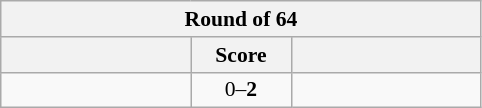<table class="wikitable" style="text-align: center; font-size:90% ">
<tr>
<th colspan=3>Round of 64</th>
</tr>
<tr>
<th align="right" width=120></th>
<th width="60">Score</th>
<th align="left" width=120></th>
</tr>
<tr>
<td align=left></td>
<td align=center>0–<strong>2</strong></td>
<td align=left><strong></strong></td>
</tr>
</table>
